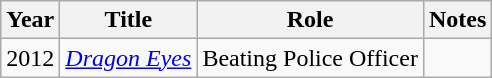<table class="wikitable sortable">
<tr>
<th>Year</th>
<th>Title</th>
<th>Role</th>
<th class="unsortable">Notes</th>
</tr>
<tr>
<td>2012</td>
<td><em><a href='#'>Dragon Eyes</a></em></td>
<td>Beating Police Officer</td>
<td></td>
</tr>
</table>
